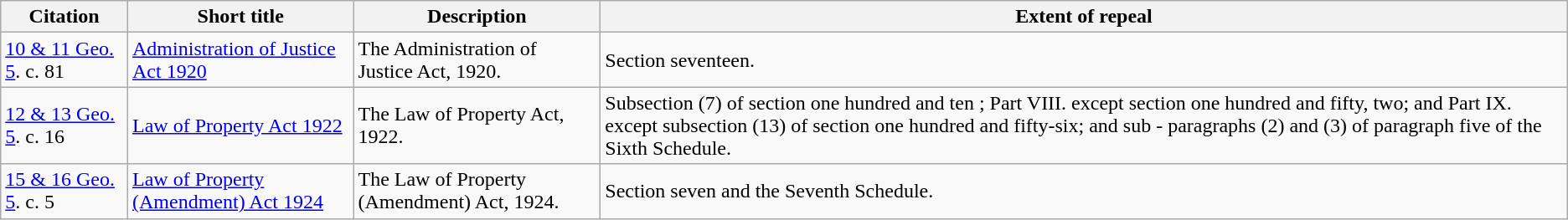<table class="wikitable">
<tr>
<th>Citation</th>
<th>Short title</th>
<th>Description</th>
<th>Extent of repeal</th>
</tr>
<tr>
<td><a href='#'>10 & 11 Geo. 5</a>. c. 81</td>
<td><a href='#'>Administration of Justice Act 1920</a></td>
<td>The Administration of Justice Act, 1920.</td>
<td>Section seventeen.</td>
</tr>
<tr>
<td><a href='#'>12 & 13 Geo. 5</a>. c. 16</td>
<td><a href='#'>Law of Property Act 1922</a></td>
<td>The Law of Property Act, 1922.</td>
<td>Subsection (7) of section one hundred and ten ; Part VIII. except section one hundred and fifty, two; and Part IX. except subsection (13) of section one hundred and fifty-six; and sub - paragraphs (2) and (3) of paragraph five of the Sixth Schedule.</td>
</tr>
<tr>
<td><a href='#'>15 & 16 Geo. 5</a>. c. 5</td>
<td><a href='#'>Law of Property (Amendment) Act 1924</a></td>
<td>The Law of Property (Amendment) Act, 1924.</td>
<td>Section seven and the Seventh Schedule.</td>
</tr>
</table>
